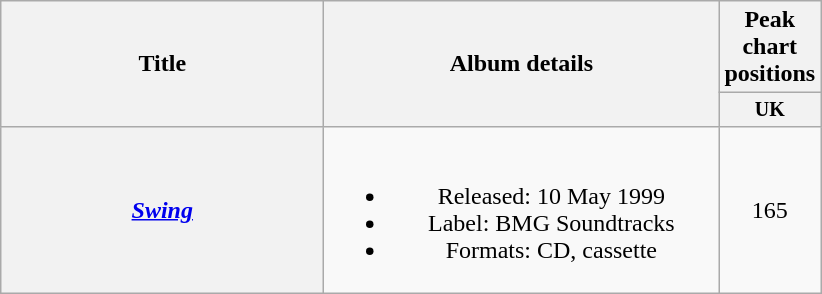<table class="wikitable plainrowheaders" style="text-align:center;" border="1">
<tr>
<th rowspan="2" style="width:13em;">Title</th>
<th rowspan="2" style="width:16em;">Album details</th>
<th colspan="1">Peak chart positions</th>
</tr>
<tr style="font-size:smaller;">
<th width="25">UK<br></th>
</tr>
<tr>
<th scope="row"><em><a href='#'>Swing</a></em></th>
<td><br><ul><li>Released: 10 May 1999</li><li>Label: BMG Soundtracks</li><li>Formats: CD, cassette</li></ul></td>
<td>165</td>
</tr>
</table>
